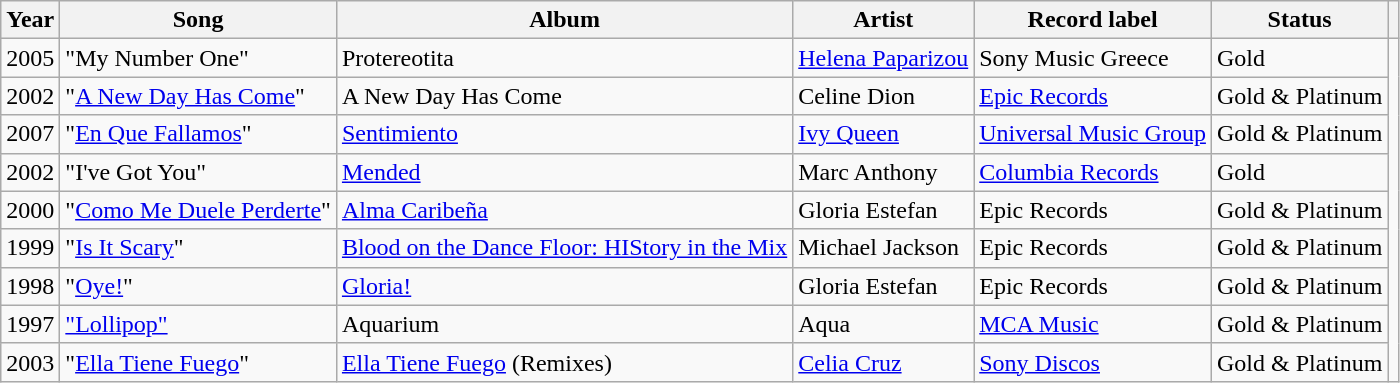<table class="wikitable">
<tr>
<th>Year</th>
<th>Song</th>
<th>Album</th>
<th>Artist</th>
<th>Record label</th>
<th>Status</th>
<th></th>
</tr>
<tr>
<td>2005</td>
<td>"My Number One"</td>
<td>Protereotita</td>
<td><a href='#'>Helena Paparizou</a></td>
<td>Sony Music Greece</td>
<td>Gold</td>
</tr>
<tr>
<td>2002</td>
<td>"<a href='#'>A New Day Has Come</a>"</td>
<td>A New Day Has Come</td>
<td>Celine Dion</td>
<td><a href='#'>Epic Records</a></td>
<td>Gold & Platinum</td>
</tr>
<tr>
<td>2007</td>
<td>"<a href='#'>En Que Fallamos</a>"</td>
<td><a href='#'>Sentimiento</a></td>
<td><a href='#'>Ivy Queen</a></td>
<td><a href='#'>Universal Music Group</a></td>
<td>Gold & Platinum</td>
</tr>
<tr>
<td>2002</td>
<td>"I've Got You"</td>
<td><a href='#'>Mended</a></td>
<td>Marc Anthony</td>
<td><a href='#'>Columbia Records</a></td>
<td>Gold</td>
</tr>
<tr>
<td>2000</td>
<td>"<a href='#'>Como Me Duele Perderte</a>"</td>
<td><a href='#'>Alma Caribeña</a></td>
<td>Gloria Estefan</td>
<td>Epic Records</td>
<td>Gold & Platinum</td>
</tr>
<tr>
<td>1999</td>
<td>"<a href='#'>Is It Scary</a>"</td>
<td><a href='#'>Blood on the Dance Floor: HIStory in the Mix</a></td>
<td>Michael Jackson</td>
<td>Epic Records</td>
<td>Gold & Platinum</td>
</tr>
<tr>
<td>1998</td>
<td>"<a href='#'>Oye!</a>"</td>
<td><a href='#'>Gloria!</a></td>
<td>Gloria Estefan</td>
<td>Epic Records</td>
<td>Gold & Platinum</td>
</tr>
<tr>
<td>1997</td>
<td><a href='#'>"Lollipop"</a></td>
<td>Aquarium</td>
<td>Aqua</td>
<td><a href='#'>MCA Music</a></td>
<td>Gold & Platinum</td>
</tr>
<tr>
<td>2003</td>
<td>"<a href='#'>Ella Tiene Fuego</a>"</td>
<td><a href='#'>Ella Tiene Fuego</a> (Remixes)</td>
<td><a href='#'>Celia Cruz</a></td>
<td><a href='#'>Sony Discos</a></td>
<td>Gold & Platinum</td>
</tr>
</table>
